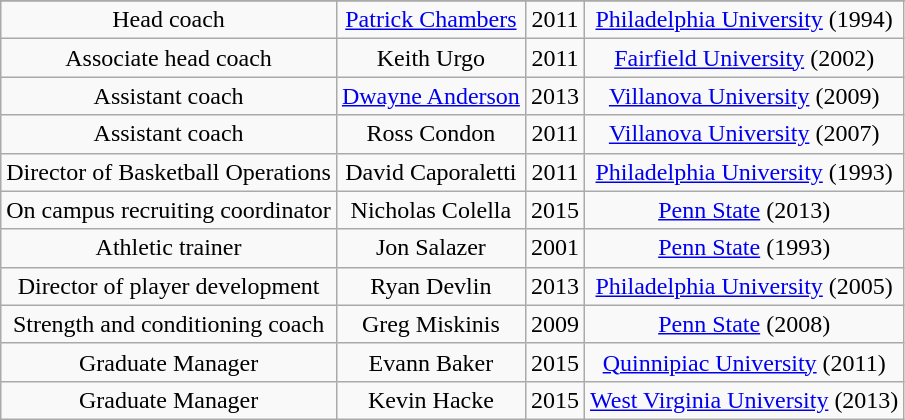<table class="wikitable" style="text-align: center;">
<tr>
</tr>
<tr>
<td>Head coach</td>
<td><a href='#'>Patrick Chambers</a></td>
<td>2011</td>
<td><a href='#'>Philadelphia University</a> (1994)</td>
</tr>
<tr>
<td>Associate head coach</td>
<td>Keith Urgo</td>
<td>2011</td>
<td><a href='#'>Fairfield University</a> (2002)</td>
</tr>
<tr>
<td>Assistant coach</td>
<td><a href='#'>Dwayne Anderson</a></td>
<td>2013</td>
<td><a href='#'>Villanova University</a> (2009)</td>
</tr>
<tr>
<td>Assistant coach</td>
<td>Ross Condon</td>
<td>2011</td>
<td><a href='#'>Villanova University</a> (2007)</td>
</tr>
<tr>
<td>Director of Basketball Operations</td>
<td>David Caporaletti</td>
<td>2011</td>
<td><a href='#'>Philadelphia University</a> (1993)</td>
</tr>
<tr>
<td>On campus recruiting coordinator</td>
<td>Nicholas Colella</td>
<td>2015</td>
<td><a href='#'>Penn State</a> (2013)</td>
</tr>
<tr>
<td>Athletic trainer</td>
<td>Jon Salazer</td>
<td>2001</td>
<td><a href='#'>Penn State</a> (1993)</td>
</tr>
<tr>
<td>Director of player development</td>
<td>Ryan Devlin</td>
<td>2013</td>
<td><a href='#'>Philadelphia University</a> (2005)</td>
</tr>
<tr>
<td>Strength and conditioning coach</td>
<td>Greg Miskinis</td>
<td>2009</td>
<td><a href='#'>Penn State</a> (2008)</td>
</tr>
<tr>
<td>Graduate Manager</td>
<td>Evann Baker</td>
<td>2015</td>
<td><a href='#'>Quinnipiac University</a> (2011)</td>
</tr>
<tr>
<td>Graduate Manager</td>
<td>Kevin Hacke</td>
<td>2015</td>
<td><a href='#'>West Virginia University</a> (2013)</td>
</tr>
</table>
